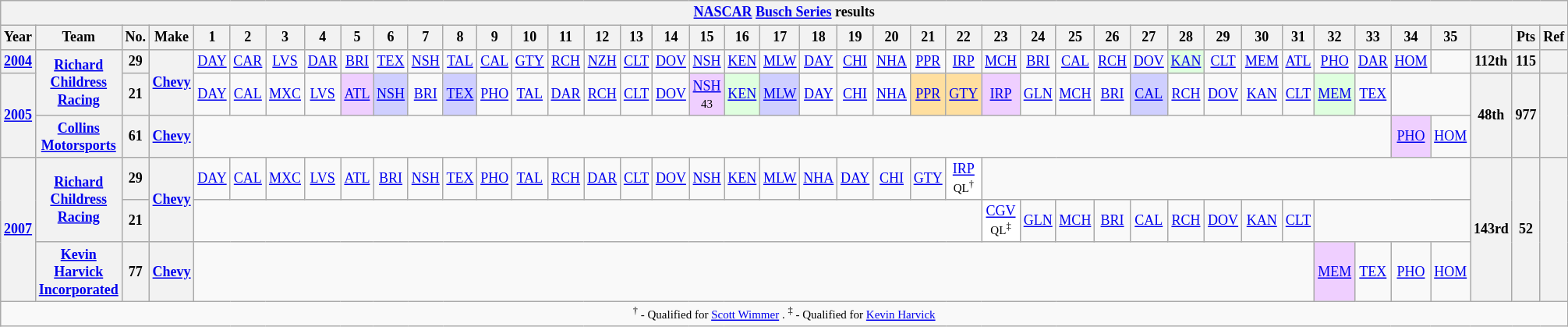<table class="wikitable" style="text-align:center; font-size:75%">
<tr>
<th colspan=42><a href='#'>NASCAR</a> <a href='#'>Busch Series</a> results</th>
</tr>
<tr>
<th>Year</th>
<th>Team</th>
<th>No.</th>
<th>Make</th>
<th>1</th>
<th>2</th>
<th>3</th>
<th>4</th>
<th>5</th>
<th>6</th>
<th>7</th>
<th>8</th>
<th>9</th>
<th>10</th>
<th>11</th>
<th>12</th>
<th>13</th>
<th>14</th>
<th>15</th>
<th>16</th>
<th>17</th>
<th>18</th>
<th>19</th>
<th>20</th>
<th>21</th>
<th>22</th>
<th>23</th>
<th>24</th>
<th>25</th>
<th>26</th>
<th>27</th>
<th>28</th>
<th>29</th>
<th>30</th>
<th>31</th>
<th>32</th>
<th>33</th>
<th>34</th>
<th>35</th>
<th></th>
<th>Pts</th>
<th>Ref</th>
</tr>
<tr>
<th><a href='#'>2004</a></th>
<th rowspan=2><a href='#'>Richard Childress Racing</a></th>
<th>29</th>
<th rowspan=2><a href='#'>Chevy</a></th>
<td><a href='#'>DAY</a></td>
<td><a href='#'>CAR</a></td>
<td><a href='#'>LVS</a></td>
<td><a href='#'>DAR</a></td>
<td><a href='#'>BRI</a></td>
<td><a href='#'>TEX</a></td>
<td><a href='#'>NSH</a></td>
<td><a href='#'>TAL</a></td>
<td><a href='#'>CAL</a></td>
<td><a href='#'>GTY</a></td>
<td><a href='#'>RCH</a></td>
<td><a href='#'>NZH</a></td>
<td><a href='#'>CLT</a></td>
<td><a href='#'>DOV</a></td>
<td><a href='#'>NSH</a></td>
<td><a href='#'>KEN</a></td>
<td><a href='#'>MLW</a></td>
<td><a href='#'>DAY</a></td>
<td><a href='#'>CHI</a></td>
<td><a href='#'>NHA</a></td>
<td><a href='#'>PPR</a></td>
<td><a href='#'>IRP</a></td>
<td><a href='#'>MCH</a></td>
<td><a href='#'>BRI</a></td>
<td><a href='#'>CAL</a></td>
<td><a href='#'>RCH</a></td>
<td><a href='#'>DOV</a></td>
<td style="background:#DFFFDF;"><a href='#'>KAN</a><br></td>
<td><a href='#'>CLT</a></td>
<td><a href='#'>MEM</a></td>
<td><a href='#'>ATL</a></td>
<td><a href='#'>PHO</a></td>
<td><a href='#'>DAR</a></td>
<td><a href='#'>HOM</a></td>
<td></td>
<th>112th</th>
<th>115</th>
<th></th>
</tr>
<tr>
<th rowspan=2><a href='#'>2005</a></th>
<th>21</th>
<td><a href='#'>DAY</a></td>
<td><a href='#'>CAL</a></td>
<td><a href='#'>MXC</a></td>
<td><a href='#'>LVS</a></td>
<td style="background:#EFCFFF;"><a href='#'>ATL</a><br></td>
<td style="background:#CFCFFF;"><a href='#'>NSH</a><br></td>
<td><a href='#'>BRI</a></td>
<td style="background:#CFCFFF;"><a href='#'>TEX</a><br></td>
<td><a href='#'>PHO</a></td>
<td><a href='#'>TAL</a></td>
<td><a href='#'>DAR</a></td>
<td><a href='#'>RCH</a></td>
<td><a href='#'>CLT</a></td>
<td><a href='#'>DOV</a></td>
<td style="background:#EFCFFF;"><a href='#'>NSH</a><br><small>43</small></td>
<td style="background:#DFFFDF;"><a href='#'>KEN</a><br></td>
<td style="background:#CFCFFF;"><a href='#'>MLW</a><br></td>
<td><a href='#'>DAY</a></td>
<td><a href='#'>CHI</a></td>
<td><a href='#'>NHA</a></td>
<td style="background:#FFDF9F;"><a href='#'>PPR</a><br></td>
<td style="background:#FFDF9F;"><a href='#'>GTY</a><br></td>
<td style="background:#EFCFFF;"><a href='#'>IRP</a><br></td>
<td><a href='#'>GLN</a></td>
<td><a href='#'>MCH</a></td>
<td><a href='#'>BRI</a></td>
<td style="background:#CFCFFF;"><a href='#'>CAL</a><br></td>
<td><a href='#'>RCH</a></td>
<td><a href='#'>DOV</a></td>
<td><a href='#'>KAN</a></td>
<td><a href='#'>CLT</a></td>
<td style="background:#DFFFDF;"><a href='#'>MEM</a><br></td>
<td><a href='#'>TEX</a></td>
<td colspan=2></td>
<th rowspan=2>48th</th>
<th rowspan=2>977</th>
<th rowspan=2></th>
</tr>
<tr>
<th><a href='#'>Collins Motorsports</a></th>
<th>61</th>
<th><a href='#'>Chevy</a></th>
<td colspan=33></td>
<td style="background:#EFCFFF;"><a href='#'>PHO</a><br></td>
<td><a href='#'>HOM</a></td>
</tr>
<tr>
<th rowspan=3><a href='#'>2007</a></th>
<th rowspan=2><a href='#'>Richard Childress Racing</a></th>
<th>29</th>
<th rowspan=2><a href='#'>Chevy</a></th>
<td><a href='#'>DAY</a></td>
<td><a href='#'>CAL</a></td>
<td><a href='#'>MXC</a></td>
<td><a href='#'>LVS</a></td>
<td><a href='#'>ATL</a></td>
<td><a href='#'>BRI</a></td>
<td><a href='#'>NSH</a></td>
<td><a href='#'>TEX</a></td>
<td><a href='#'>PHO</a></td>
<td><a href='#'>TAL</a></td>
<td><a href='#'>RCH</a></td>
<td><a href='#'>DAR</a></td>
<td><a href='#'>CLT</a></td>
<td><a href='#'>DOV</a></td>
<td><a href='#'>NSH</a></td>
<td><a href='#'>KEN</a></td>
<td><a href='#'>MLW</a></td>
<td><a href='#'>NHA</a></td>
<td><a href='#'>DAY</a></td>
<td><a href='#'>CHI</a></td>
<td><a href='#'>GTY</a></td>
<td style="background:#FFFFFF;"><a href='#'>IRP</a><br><small>QL<sup>†</sup></small></td>
<td colspan=13></td>
<th rowspan=3>143rd</th>
<th rowspan=3>52</th>
<th rowspan=3></th>
</tr>
<tr>
<th>21</th>
<td colspan=22></td>
<td style="background:#FFFFFF;"><a href='#'>CGV</a><br><small>QL<sup>‡</sup></small></td>
<td><a href='#'>GLN</a></td>
<td><a href='#'>MCH</a></td>
<td><a href='#'>BRI</a></td>
<td><a href='#'>CAL</a></td>
<td><a href='#'>RCH</a></td>
<td><a href='#'>DOV</a></td>
<td><a href='#'>KAN</a></td>
<td><a href='#'>CLT</a></td>
<td colspan=4></td>
</tr>
<tr>
<th><a href='#'>Kevin Harvick Incorporated</a></th>
<th>77</th>
<th><a href='#'>Chevy</a></th>
<td colspan=31></td>
<td style="background:#EFCFFF;"><a href='#'>MEM</a><br></td>
<td><a href='#'>TEX</a></td>
<td><a href='#'>PHO</a></td>
<td><a href='#'>HOM</a></td>
</tr>
<tr>
<td colspan=43><small><sup>†</sup> - Qualified for <a href='#'>Scott Wimmer</a> . <sup>‡</sup> - Qualified for <a href='#'>Kevin Harvick</a></small></td>
</tr>
</table>
